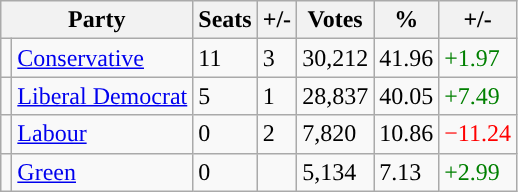<table class="wikitable">
<tr>
<th colspan="2">Party</th>
<th>Seats</th>
<th>+/-</th>
<th>Votes</th>
<th>%</th>
<th>+/-</th>
</tr>
<tr>
<td style="background-color: "></td>
<td><a href='#'>Conservative</a></td>
<td>11</td>
<td> 3</td>
<td>30,212</td>
<td>41.96</td>
<td style="color:green">+1.97</td>
</tr>
<tr>
<td style="background-color: "></td>
<td><a href='#'>Liberal Democrat</a></td>
<td>5</td>
<td> 1</td>
<td>28,837</td>
<td>40.05</td>
<td style="color:green">+7.49</td>
</tr>
<tr>
<td style="background-color: "></td>
<td><a href='#'>Labour</a></td>
<td>0</td>
<td> 2</td>
<td>7,820</td>
<td>10.86</td>
<td style="color:red">−11.24</td>
</tr>
<tr>
<td style="background-color: "></td>
<td><a href='#'>Green</a></td>
<td>0</td>
<td></td>
<td>5,134</td>
<td>7.13</td>
<td style="color:green">+2.99</td>
</tr>
</table>
